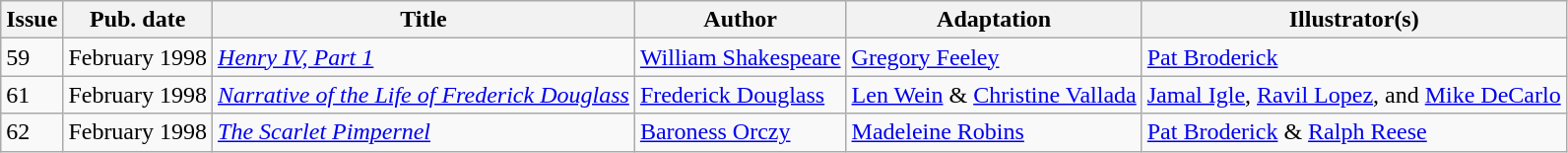<table class="wikitable sortable collapsible collapsed" border="1">
<tr>
<th>Issue</th>
<th>Pub. date</th>
<th>Title</th>
<th>Author</th>
<th>Adaptation</th>
<th>Illustrator(s)</th>
</tr>
<tr>
<td>59</td>
<td>February 1998</td>
<td><em><a href='#'>Henry IV, Part 1</a></em></td>
<td><a href='#'>William Shakespeare</a></td>
<td><a href='#'>Gregory Feeley</a></td>
<td><a href='#'>Pat Broderick</a></td>
</tr>
<tr>
<td>61</td>
<td>February 1998</td>
<td><em><a href='#'>Narrative of the Life of Frederick Douglass</a></em></td>
<td><a href='#'>Frederick Douglass</a></td>
<td><a href='#'>Len Wein</a> & <a href='#'>Christine Vallada</a></td>
<td><a href='#'>Jamal Igle</a>, <a href='#'>Ravil Lopez</a>, and <a href='#'>Mike DeCarlo</a></td>
</tr>
<tr>
<td>62</td>
<td>February 1998</td>
<td><em><a href='#'>The Scarlet Pimpernel</a></em></td>
<td><a href='#'>Baroness Orczy</a></td>
<td><a href='#'>Madeleine Robins</a></td>
<td><a href='#'>Pat Broderick</a> & <a href='#'>Ralph Reese</a></td>
</tr>
</table>
